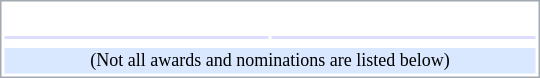<table class="floatright" style="width: 25em; text-align: left; font-size: 90%; vertical-align: middle; border: 1px solid #a2a9b1;">
<tr>
<td style="text-align:center;" colspan="3"><br></td>
</tr>
<tr style="background:#ddf;">
<td></td>
<td></td>
</tr>
<tr>
<td></td>
<td></td>
</tr>
<tr style="background:#d9e8ff;">
<td colspan="3" style="font-size: smaller; text-align:center;">(Not all awards and nominations are listed below)</td>
</tr>
</table>
